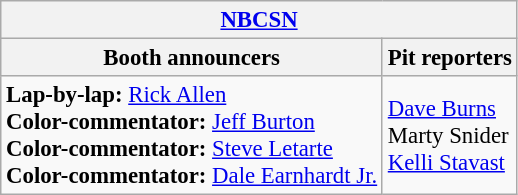<table class="wikitable" style="font-size: 95%">
<tr>
<th colspan="2"><a href='#'>NBCSN</a></th>
</tr>
<tr>
<th>Booth announcers</th>
<th>Pit reporters</th>
</tr>
<tr>
<td><strong>Lap-by-lap:</strong> <a href='#'>Rick Allen</a><br><strong>Color-commentator:</strong> <a href='#'>Jeff Burton</a><br><strong>Color-commentator:</strong> <a href='#'>Steve Letarte</a><br><strong>Color-commentator:</strong> <a href='#'>Dale Earnhardt Jr.</a></td>
<td><a href='#'>Dave Burns</a><br>Marty Snider<br><a href='#'>Kelli Stavast</a></td>
</tr>
</table>
